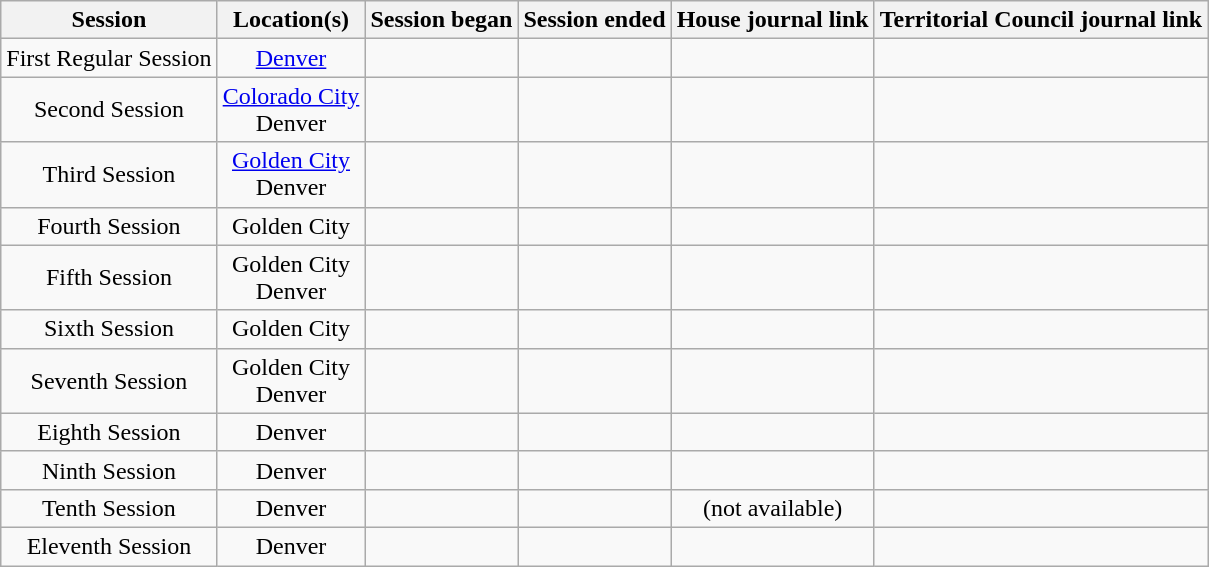<table class="wikitable" style="text-align:center">
<tr>
<th>Session</th>
<th>Location(s)</th>
<th>Session began</th>
<th>Session ended</th>
<th>House journal link</th>
<th>Territorial Council journal link</th>
</tr>
<tr>
<td>First Regular Session</td>
<td><a href='#'>Denver</a></td>
<td></td>
<td></td>
<td></td>
<td></td>
</tr>
<tr>
<td>Second Session</td>
<td><a href='#'>Colorado City</a><br>Denver</td>
<td></td>
<td></td>
<td></td>
<td></td>
</tr>
<tr>
<td>Third Session</td>
<td><a href='#'>Golden City</a><br>Denver</td>
<td></td>
<td></td>
<td></td>
<td></td>
</tr>
<tr>
<td>Fourth Session</td>
<td>Golden City</td>
<td></td>
<td></td>
<td></td>
<td></td>
</tr>
<tr>
<td>Fifth Session</td>
<td>Golden City<br>Denver</td>
<td></td>
<td></td>
<td></td>
<td></td>
</tr>
<tr>
<td>Sixth Session</td>
<td>Golden City</td>
<td></td>
<td></td>
<td></td>
<td></td>
</tr>
<tr>
<td>Seventh Session</td>
<td>Golden City<br>Denver</td>
<td></td>
<td></td>
<td></td>
<td></td>
</tr>
<tr>
<td>Eighth Session</td>
<td>Denver</td>
<td></td>
<td></td>
<td></td>
<td></td>
</tr>
<tr>
<td>Ninth Session</td>
<td>Denver</td>
<td></td>
<td></td>
<td></td>
<td></td>
</tr>
<tr>
<td>Tenth Session</td>
<td>Denver</td>
<td></td>
<td></td>
<td>(not available)</td>
<td></td>
</tr>
<tr>
<td>Eleventh Session</td>
<td>Denver</td>
<td></td>
<td></td>
<td></td>
<td></td>
</tr>
</table>
